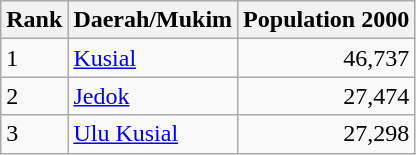<table class="wikitable" style="text-align:right; margin-right:60px">
<tr>
<th>Rank</th>
<th>Daerah/Mukim</th>
<th>Population 2000</th>
</tr>
<tr>
<td align=left>1</td>
<td align=left><a href='#'>Kusial</a></td>
<td>46,737</td>
</tr>
<tr>
<td align=left>2</td>
<td align=left><a href='#'>Jedok</a></td>
<td>27,474</td>
</tr>
<tr>
<td align=left>3</td>
<td align=left><a href='#'>Ulu Kusial</a></td>
<td>27,298</td>
</tr>
</table>
